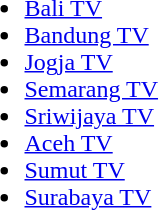<table>
<tr>
<td><br><ul><li><a href='#'>Bali TV</a></li><li><a href='#'>Bandung TV</a></li><li><a href='#'>Jogja TV</a></li><li><a href='#'>Semarang TV</a></li><li><a href='#'>Sriwijaya TV</a></li><li><a href='#'>Aceh TV</a></li><li><a href='#'>Sumut TV</a></li><li><a href='#'>Surabaya TV</a></li></ul></td>
</tr>
</table>
